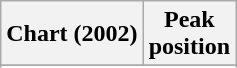<table class="wikitable sortable plainrowheaders" style="text-align:center">
<tr>
<th scope="col">Chart (2002)</th>
<th scope="col">Peak<br>position</th>
</tr>
<tr>
</tr>
<tr>
</tr>
</table>
